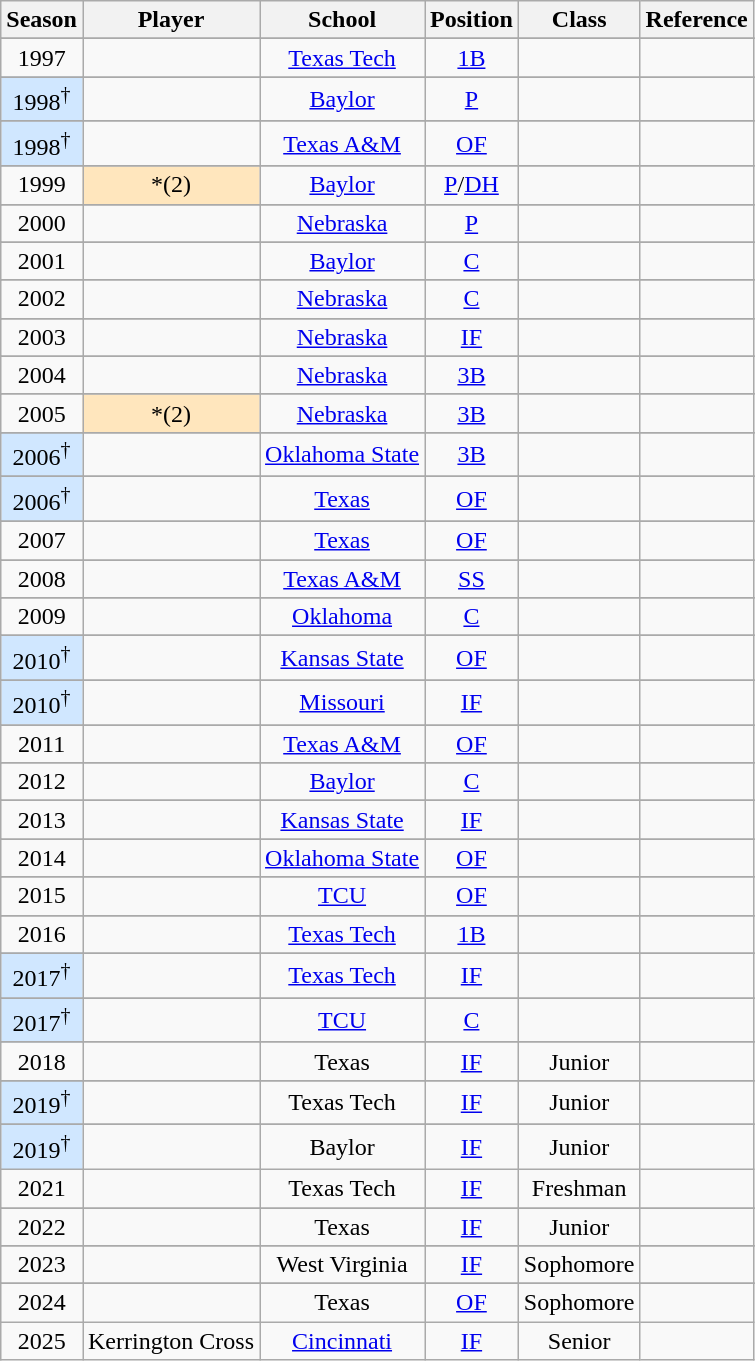<table class="wikitable sortable">
<tr>
<th>Season</th>
<th>Player</th>
<th>School</th>
<th>Position</th>
<th>Class</th>
<th class="unsortable">Reference</th>
</tr>
<tr>
</tr>
<tr align=center>
<td>1997</td>
<td></td>
<td><a href='#'>Texas Tech</a></td>
<td><a href='#'>1B</a></td>
<td></td>
<td align="center"></td>
</tr>
<tr>
</tr>
<tr align=center>
<td style="background-color:#D0E7FF;">1998<sup>†</sup></td>
<td></td>
<td><a href='#'>Baylor</a></td>
<td><a href='#'>P</a></td>
<td></td>
<td align="center"></td>
</tr>
<tr>
</tr>
<tr align=center>
<td style="background-color:#D0E7FF;">1998<sup>†</sup></td>
<td></td>
<td><a href='#'>Texas A&M</a></td>
<td><a href='#'>OF</a></td>
<td></td>
<td align="center"></td>
</tr>
<tr>
</tr>
<tr align=center>
<td>1999</td>
<td style="background-color:#FFE6BD">*(2)</td>
<td><a href='#'>Baylor</a></td>
<td><a href='#'>P</a>/<a href='#'>DH</a></td>
<td></td>
<td align="center"></td>
</tr>
<tr>
</tr>
<tr align=center>
<td>2000</td>
<td></td>
<td><a href='#'>Nebraska</a></td>
<td><a href='#'>P</a></td>
<td></td>
<td align="center"></td>
</tr>
<tr>
</tr>
<tr align=center>
<td>2001</td>
<td></td>
<td><a href='#'>Baylor</a></td>
<td><a href='#'>C</a></td>
<td></td>
<td align="center"></td>
</tr>
<tr>
</tr>
<tr align=center>
<td>2002</td>
<td></td>
<td><a href='#'>Nebraska</a></td>
<td><a href='#'>C</a></td>
<td></td>
<td align="center"></td>
</tr>
<tr>
</tr>
<tr align=center>
<td>2003</td>
<td></td>
<td><a href='#'>Nebraska</a></td>
<td><a href='#'>IF</a></td>
<td></td>
<td align="center"></td>
</tr>
<tr>
</tr>
<tr align=center>
<td>2004</td>
<td></td>
<td><a href='#'>Nebraska</a></td>
<td><a href='#'>3B</a></td>
<td></td>
<td align="center"></td>
</tr>
<tr>
</tr>
<tr align=center>
<td>2005</td>
<td style="background-color:#FFE6BD">*(2)</td>
<td><a href='#'>Nebraska</a></td>
<td><a href='#'>3B</a></td>
<td></td>
<td align="center"></td>
</tr>
<tr>
</tr>
<tr align=center>
<td style="background-color:#D0E7FF;">2006<sup>†</sup></td>
<td></td>
<td><a href='#'>Oklahoma State</a></td>
<td><a href='#'>3B</a></td>
<td></td>
<td align="center"></td>
</tr>
<tr>
</tr>
<tr align=center>
<td style="background-color:#D0E7FF;">2006<sup>†</sup></td>
<td></td>
<td><a href='#'>Texas</a></td>
<td><a href='#'>OF</a></td>
<td></td>
<td align="center"></td>
</tr>
<tr>
</tr>
<tr align=center>
<td>2007</td>
<td></td>
<td><a href='#'>Texas</a></td>
<td><a href='#'>OF</a></td>
<td></td>
<td align="center"></td>
</tr>
<tr>
</tr>
<tr align=center>
<td>2008</td>
<td></td>
<td><a href='#'>Texas A&M</a></td>
<td><a href='#'>SS</a></td>
<td></td>
<td align="center"></td>
</tr>
<tr>
</tr>
<tr align=center>
<td>2009</td>
<td></td>
<td><a href='#'>Oklahoma</a></td>
<td><a href='#'>C</a></td>
<td></td>
<td align="center"></td>
</tr>
<tr>
</tr>
<tr align=center>
<td style="background-color:#D0E7FF;">2010<sup>†</sup></td>
<td></td>
<td><a href='#'>Kansas State</a></td>
<td><a href='#'>OF</a></td>
<td></td>
<td align="center"></td>
</tr>
<tr>
</tr>
<tr align=center>
<td style="background-color:#D0E7FF;">2010<sup>†</sup></td>
<td></td>
<td><a href='#'>Missouri</a></td>
<td><a href='#'>IF</a></td>
<td></td>
<td align="center"></td>
</tr>
<tr>
</tr>
<tr align=center>
<td>2011</td>
<td></td>
<td><a href='#'>Texas A&M</a></td>
<td><a href='#'>OF</a></td>
<td></td>
<td align="center"></td>
</tr>
<tr>
</tr>
<tr align=center>
<td>2012</td>
<td></td>
<td><a href='#'>Baylor</a></td>
<td><a href='#'>C</a></td>
<td></td>
<td align="center"></td>
</tr>
<tr>
</tr>
<tr align=center>
<td>2013</td>
<td></td>
<td><a href='#'>Kansas State</a></td>
<td><a href='#'>IF</a></td>
<td></td>
<td align="center"></td>
</tr>
<tr>
</tr>
<tr align=center>
<td>2014</td>
<td></td>
<td><a href='#'>Oklahoma State</a></td>
<td><a href='#'>OF</a></td>
<td></td>
<td align="center"></td>
</tr>
<tr>
</tr>
<tr align=center>
<td>2015</td>
<td></td>
<td><a href='#'>TCU</a></td>
<td><a href='#'>OF</a></td>
<td></td>
<td align="center"></td>
</tr>
<tr>
</tr>
<tr align=center>
<td>2016</td>
<td></td>
<td><a href='#'>Texas Tech</a></td>
<td><a href='#'>1B</a></td>
<td></td>
<td align="center"></td>
</tr>
<tr>
</tr>
<tr align=center>
<td bgcolor=#D0E7FF>2017<sup>†</sup></td>
<td></td>
<td><a href='#'>Texas Tech</a></td>
<td><a href='#'>IF</a></td>
<td></td>
<td align="center"></td>
</tr>
<tr>
</tr>
<tr align=center>
<td bgcolor=#D0E7FF>2017<sup>†</sup></td>
<td></td>
<td><a href='#'>TCU</a></td>
<td><a href='#'>C</a></td>
<td></td>
<td align="center"></td>
</tr>
<tr>
</tr>
<tr align=center>
<td>2018</td>
<td></td>
<td>Texas</td>
<td><a href='#'>IF</a></td>
<td>Junior</td>
<td></td>
</tr>
<tr>
</tr>
<tr align=center>
<td bgcolor=#D0E7FF>2019<sup>†</sup></td>
<td></td>
<td>Texas Tech</td>
<td><a href='#'>IF</a></td>
<td>Junior</td>
<td></td>
</tr>
<tr>
</tr>
<tr align=center>
<td bgcolor=#D0E7FF>2019<sup>†</sup></td>
<td></td>
<td>Baylor</td>
<td><a href='#'>IF</a></td>
<td>Junior</td>
<td></td>
</tr>
<tr align=center>
<td>2021</td>
<td></td>
<td>Texas Tech</td>
<td><a href='#'>IF</a></td>
<td>Freshman</td>
<td></td>
</tr>
<tr>
</tr>
<tr align=center>
<td>2022</td>
<td></td>
<td>Texas</td>
<td><a href='#'>IF</a></td>
<td>Junior</td>
<td></td>
</tr>
<tr>
</tr>
<tr align=center>
<td>2023</td>
<td></td>
<td>West Virginia</td>
<td><a href='#'>IF</a></td>
<td>Sophomore</td>
<td></td>
</tr>
<tr>
</tr>
<tr align=center>
<td>2024</td>
<td></td>
<td>Texas</td>
<td><a href='#'>OF</a></td>
<td>Sophomore</td>
<td></td>
</tr>
<tr align="center">
<td>2025</td>
<td>Kerrington Cross</td>
<td><a href='#'>Cincinnati</a></td>
<td><a href='#'>IF</a></td>
<td>Senior</td>
<td></td>
</tr>
</table>
